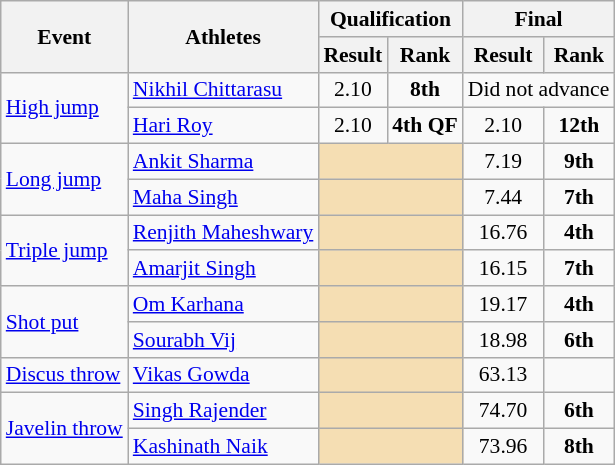<table class=wikitable style="font-size:90%">
<tr>
<th rowspan=2>Event</th>
<th rowspan=2>Athletes</th>
<th colspan=2>Qualification</th>
<th colspan=2>Final</th>
</tr>
<tr>
<th>Result</th>
<th>Rank</th>
<th>Result</th>
<th>Rank</th>
</tr>
<tr>
<td rowspan=2><a href='#'>High jump</a></td>
<td><a href='#'>Nikhil Chittarasu</a></td>
<td align=center>2.10</td>
<td align=center><strong>8th</strong></td>
<td align=center colspan="4">Did not advance</td>
</tr>
<tr>
<td><a href='#'>Hari Roy</a></td>
<td align=center>2.10</td>
<td align=center><strong>4th QF</strong></td>
<td align=center>2.10</td>
<td align=center><strong>12th</strong></td>
</tr>
<tr>
<td rowspan=2><a href='#'>Long jump</a></td>
<td><a href='#'>Ankit Sharma</a></td>
<td colspan="2" style="text-align:center; background:wheat;"></td>
<td align=center>7.19</td>
<td align=center><strong>9th</strong></td>
</tr>
<tr>
<td><a href='#'>Maha Singh</a></td>
<td colspan="2" style="text-align:center; background:wheat;"></td>
<td align=center>7.44</td>
<td align=center><strong>7th</strong></td>
</tr>
<tr>
<td rowspan="2"><a href='#'>Triple jump</a></td>
<td><a href='#'>Renjith Maheshwary</a></td>
<td colspan="2" style="text-align:center; background:wheat;"></td>
<td align=center>16.76</td>
<td align=center><strong>4th</strong></td>
</tr>
<tr>
<td><a href='#'>Amarjit Singh</a></td>
<td colspan="2" style="text-align:center; background:wheat;"></td>
<td align=center>16.15</td>
<td align=center><strong>7th</strong></td>
</tr>
<tr>
<td rowspan=2><a href='#'>Shot put</a></td>
<td><a href='#'>Om Karhana</a></td>
<td colspan="2" style="text-align:center; background:wheat;"></td>
<td align=center>19.17</td>
<td align=center><strong>4th</strong></td>
</tr>
<tr>
<td><a href='#'>Sourabh Vij</a></td>
<td colspan="2" style="text-align:center; background:wheat;"></td>
<td align=center>18.98</td>
<td align=center><strong>6th</strong></td>
</tr>
<tr>
<td><a href='#'>Discus throw</a></td>
<td><a href='#'>Vikas Gowda</a></td>
<td colspan="2" style="text-align:center; background:wheat;"></td>
<td align=center>63.13</td>
<td align=center></td>
</tr>
<tr>
<td rowspan=2><a href='#'>Javelin throw</a></td>
<td><a href='#'>Singh Rajender</a></td>
<td colspan="2" style="text-align:center; background:wheat;"></td>
<td align=center>74.70</td>
<td align=center><strong>6th</strong></td>
</tr>
<tr>
<td><a href='#'>Kashinath Naik</a></td>
<td colspan="2" style="text-align:center; background:wheat;"></td>
<td align=center>73.96</td>
<td align=center><strong>8th</strong></td>
</tr>
</table>
